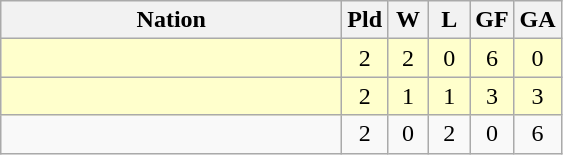<table class=wikitable style="text-align:center">
<tr>
<th width=220>Nation</th>
<th width=20>Pld</th>
<th width=20>W</th>
<th width=20>L</th>
<th width=20>GF</th>
<th width=20>GA</th>
</tr>
<tr bgcolor=#ffffcc>
<td align=left></td>
<td>2</td>
<td>2</td>
<td>0</td>
<td>6</td>
<td>0</td>
</tr>
<tr bgcolor=#ffffcc>
<td align=left></td>
<td>2</td>
<td>1</td>
<td>1</td>
<td>3</td>
<td>3</td>
</tr>
<tr>
<td align=left></td>
<td>2</td>
<td>0</td>
<td>2</td>
<td>0</td>
<td>6</td>
</tr>
</table>
